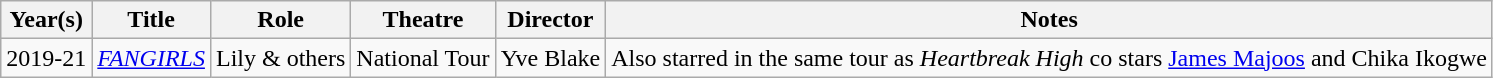<table class="wikitable">
<tr>
<th>Year(s)</th>
<th>Title</th>
<th>Role</th>
<th>Theatre</th>
<th>Director</th>
<th>Notes</th>
</tr>
<tr>
<td>2019-21</td>
<td><a href='#'><em>FANGIRLS</em></a></td>
<td>Lily & others</td>
<td>National Tour</td>
<td>Yve Blake</td>
<td>Also starred in the same tour as <em>Heartbreak High</em> co stars <a href='#'>James Majoos</a> and Chika Ikogwe</td>
</tr>
</table>
